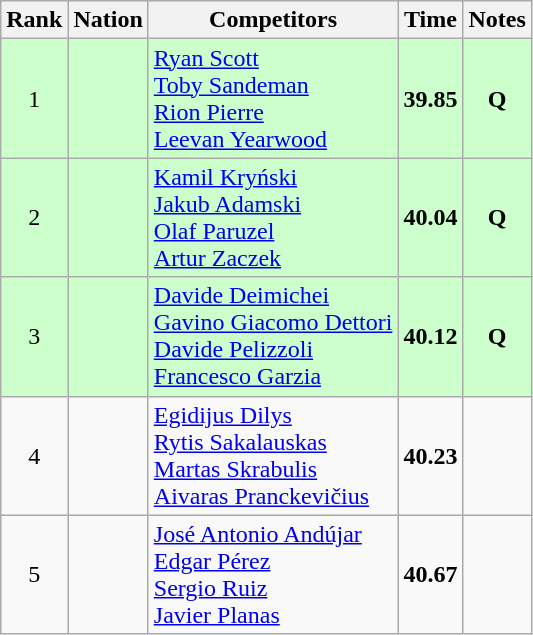<table class="wikitable sortable" style="text-align:center">
<tr>
<th>Rank</th>
<th>Nation</th>
<th>Competitors</th>
<th>Time</th>
<th>Notes</th>
</tr>
<tr bgcolor=ccffcc>
<td>1</td>
<td align=left></td>
<td align=left><a href='#'>Ryan Scott</a><br><a href='#'>Toby Sandeman</a><br><a href='#'>Rion Pierre</a><br><a href='#'>Leevan Yearwood</a></td>
<td><strong>39.85</strong></td>
<td><strong>Q</strong></td>
</tr>
<tr bgcolor=ccffcc>
<td>2</td>
<td align=left></td>
<td align=left><a href='#'>Kamil Kryński</a><br><a href='#'>Jakub Adamski</a><br><a href='#'>Olaf Paruzel</a><br><a href='#'>Artur Zaczek</a></td>
<td><strong>40.04</strong></td>
<td><strong>Q</strong></td>
</tr>
<tr bgcolor=ccffcc>
<td>3</td>
<td align=left></td>
<td align=left><a href='#'>Davide Deimichei</a><br><a href='#'>Gavino Giacomo Dettori</a><br><a href='#'>Davide Pelizzoli</a><br><a href='#'>Francesco Garzia</a></td>
<td><strong>40.12</strong></td>
<td><strong>Q</strong></td>
</tr>
<tr>
<td>4</td>
<td align=left></td>
<td align=left><a href='#'>Egidijus Dilys</a><br><a href='#'>Rytis Sakalauskas</a><br><a href='#'>Martas Skrabulis</a><br><a href='#'>Aivaras Pranckevičius</a></td>
<td><strong>40.23</strong></td>
<td></td>
</tr>
<tr>
<td>5</td>
<td align=left></td>
<td align=left><a href='#'>José Antonio Andújar</a><br><a href='#'>Edgar Pérez</a><br><a href='#'>Sergio Ruiz</a><br><a href='#'>Javier Planas</a></td>
<td><strong>40.67</strong></td>
<td></td>
</tr>
</table>
